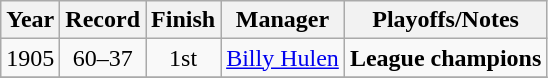<table class="wikitable" style="text-align:center">
<tr>
<th>Year</th>
<th>Record</th>
<th>Finish</th>
<th>Manager</th>
<th>Playoffs/Notes</th>
</tr>
<tr>
<td>1905</td>
<td>60–37</td>
<td>1st</td>
<td><a href='#'>Billy Hulen</a></td>
<td><strong>League champions</strong></td>
</tr>
<tr>
</tr>
</table>
